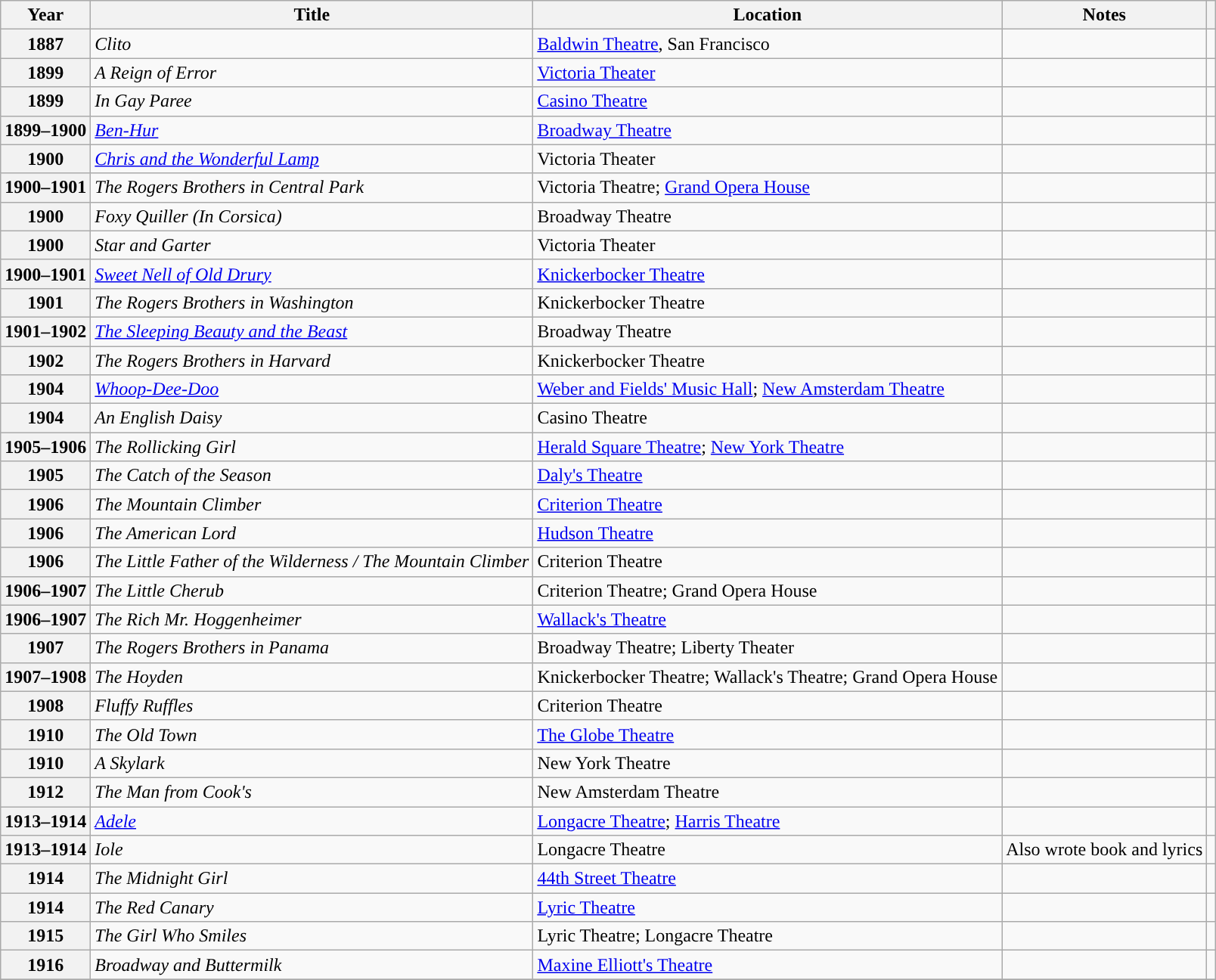<table class="wikitable sortable plainrowheaders" style="min-width:30em">
<tr>
<th>Year</th>
<th>Title</th>
<th>Location</th>
<th>Notes</th>
<th class="unsortable"></th>
</tr>
<tr>
<th scope="row">1887</th>
<td><em>Clito</em></td>
<td><a href='#'>Baldwin Theatre</a>, San Francisco</td>
<td></td>
<td style="text-align:center;"></td>
</tr>
<tr>
<th scope="row">1899</th>
<td><em>A Reign of Error</em></td>
<td><a href='#'>Victoria Theater</a></td>
<td></td>
<td style="text-align:center;"></td>
</tr>
<tr>
<th scope="row">1899</th>
<td><em>In Gay Paree</em></td>
<td><a href='#'>Casino Theatre</a></td>
<td></td>
<td style="text-align:center;"></td>
</tr>
<tr>
<th scope="row">1899–1900</th>
<td><em><a href='#'>Ben-Hur</a></em></td>
<td><a href='#'>Broadway Theatre</a></td>
<td></td>
<td style="text-align:center;"></td>
</tr>
<tr>
<th scope="row">1900</th>
<td><em><a href='#'>Chris and the Wonderful Lamp</a></em></td>
<td>Victoria Theater</td>
<td></td>
<td style="text-align:center;"></td>
</tr>
<tr>
<th scope="row">1900–1901</th>
<td data-sort-value="Rogers"><em>The Rogers Brothers in Central Park</em></td>
<td>Victoria Theatre; <a href='#'>Grand Opera House</a></td>
<td></td>
<td style="text-align:center;"></td>
</tr>
<tr>
<th scope="row">1900</th>
<td><em>Foxy Quiller (In Corsica)</em></td>
<td>Broadway Theatre</td>
<td></td>
<td style="text-align:center;"></td>
</tr>
<tr>
<th scope="row">1900</th>
<td><em>Star and Garter</em></td>
<td>Victoria Theater</td>
<td></td>
<td style="text-align:center;"></td>
</tr>
<tr>
<th scope="row">1900–1901</th>
<td><em><a href='#'>Sweet Nell of Old Drury</a></em></td>
<td><a href='#'>Knickerbocker Theatre</a></td>
<td></td>
<td style="text-align:center;"></td>
</tr>
<tr>
<th scope="row">1901</th>
<td data-sort-value="Rogers Washington"><em>The Rogers Brothers in Washington</em></td>
<td>Knickerbocker Theatre</td>
<td></td>
<td style="text-align:center;"></td>
</tr>
<tr>
<th scope="row">1901–1902</th>
<td data-sort-value="Sleeping"><em><a href='#'>The Sleeping Beauty and the Beast</a></em></td>
<td>Broadway Theatre</td>
<td></td>
<td style="text-align:center;"></td>
</tr>
<tr>
<th scope="row">1902</th>
<td data-sort-value="Rogers Brothers Harvard"><em>The Rogers Brothers in Harvard</em></td>
<td>Knickerbocker Theatre</td>
<td></td>
<td style="text-align:center;"></td>
</tr>
<tr>
<th scope="row">1904</th>
<td><em><a href='#'>Whoop-Dee-Doo</a></em></td>
<td><a href='#'>Weber and Fields' Music Hall</a>; <a href='#'>New Amsterdam Theatre</a></td>
<td></td>
<td style="text-align:center;"></td>
</tr>
<tr>
<th scope="row">1904</th>
<td data-sort-value="English"><em>An English Daisy</em></td>
<td>Casino Theatre</td>
<td></td>
<td style="text-align:center;"></td>
</tr>
<tr>
<th scope="row">1905–1906</th>
<td data-sort-value="Rollicking"><em>The Rollicking Girl</em></td>
<td><a href='#'>Herald Square Theatre</a>; <a href='#'>New York Theatre</a></td>
<td></td>
<td style="text-align:center;"></td>
</tr>
<tr>
<th scope="row">1905</th>
<td data-sort-value="Catch"><em>The Catch of the Season</em></td>
<td><a href='#'>Daly's Theatre</a></td>
<td></td>
<td style="text-align:center;"></td>
</tr>
<tr>
<th scope="row">1906</th>
<td data-sort-value="Mountain Climber"><em>The Mountain Climber</em></td>
<td><a href='#'>Criterion Theatre</a></td>
<td></td>
<td style="text-align:center;"></td>
</tr>
<tr>
<th scope="row">1906</th>
<td data-sort-value=American Lord><em>The American Lord</em></td>
<td><a href='#'>Hudson Theatre</a></td>
<td></td>
<td style="text-align:center;"></td>
</tr>
<tr>
<th scope="row">1906</th>
<td><em>The Little Father of the Wilderness / The Mountain Climber</em></td>
<td>Criterion Theatre</td>
<td></td>
<td style="text-align:center;"></td>
</tr>
<tr>
<th scope="row">1906–1907</th>
<td data-sort-value="Little Cherub"><em>The Little Cherub</em></td>
<td>Criterion Theatre; Grand Opera House</td>
<td></td>
<td style="text-align:center;"></td>
</tr>
<tr>
<th scope="row">1906–1907</th>
<td data-sort-value="Rich Mr."><em>The Rich Mr. Hoggenheimer</em></td>
<td><a href='#'>Wallack's Theatre</a></td>
<td></td>
<td style="text-align:center;"></td>
</tr>
<tr>
<th scope="row">1907</th>
<td data-sort-value="Rogers Brothers Panama"><em>The Rogers Brothers in Panama</em></td>
<td>Broadway Theatre; Liberty Theater</td>
<td></td>
<td style="text-align:center;"></td>
</tr>
<tr>
<th scope="row">1907–1908</th>
<td data-sort-value="Hoyden"><em>The Hoyden</em></td>
<td>Knickerbocker Theatre; Wallack's Theatre; Grand Opera House</td>
<td></td>
<td style="text-align:center;"></td>
</tr>
<tr>
<th scope="row">1908</th>
<td><em>Fluffy Ruffles</em></td>
<td>Criterion Theatre</td>
<td></td>
<td style="text-align:center;"></td>
</tr>
<tr>
<th scope="row">1910</th>
<td data-sort="Old Town"><em>The Old Town</em></td>
<td><a href='#'>The Globe Theatre</a></td>
<td></td>
<td style="text-align:center;"></td>
</tr>
<tr>
<th scope="row">1910</th>
<td data-sort-value="Skylark"><em>A Skylark</em></td>
<td>New York Theatre</td>
<td></td>
<td style="text-align:center;"></td>
</tr>
<tr>
<th scope="row">1912</th>
<td data-sort-value="Man Cook's"><em>The Man from Cook's</em></td>
<td>New Amsterdam Theatre</td>
<td></td>
<td style="text-align:center;"></td>
</tr>
<tr>
<th scope="row">1913–1914</th>
<td><em><a href='#'>Adele</a></em></td>
<td><a href='#'>Longacre Theatre</a>; <a href='#'>Harris Theatre</a></td>
<td></td>
<td style="text-align:center;"></td>
</tr>
<tr>
<th scope="row">1913–1914</th>
<td><em>Iole</em></td>
<td>Longacre Theatre</td>
<td>Also wrote book and lyrics</td>
<td style="text-align:center;"></td>
</tr>
<tr>
<th scope="row">1914</th>
<td data-sort-value="Midnight Girl"><em>The Midnight Girl</em></td>
<td><a href='#'>44th Street Theatre</a></td>
<td></td>
<td style="text-align:center;"></td>
</tr>
<tr>
<th scope="row">1914</th>
<td data-sort-value="Red Canary"><em>The Red Canary</em></td>
<td><a href='#'>Lyric Theatre</a></td>
<td></td>
<td style="text-align:center;"></td>
</tr>
<tr>
<th scope="row">1915</th>
<td data-sort-value="Girl Who Smiles"><em>The Girl Who Smiles</em></td>
<td>Lyric Theatre; Longacre Theatre</td>
<td></td>
<td style="text-align:center;"></td>
</tr>
<tr>
<th scope="row">1916</th>
<td><em>Broadway and Buttermilk</em></td>
<td><a href='#'>Maxine Elliott's Theatre</a></td>
<td></td>
<td style="text-align:center;"></td>
</tr>
<tr>
</tr>
</table>
